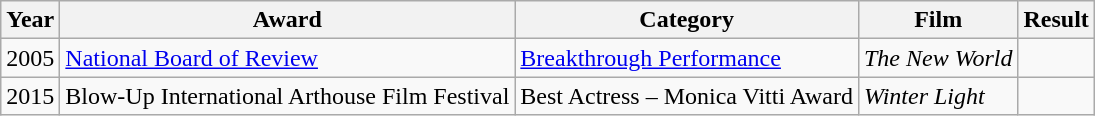<table class="wikitable">
<tr>
<th scope="col">Year</th>
<th scope="col">Award</th>
<th scope="col">Category</th>
<th scope="col">Film</th>
<th scope="col">Result</th>
</tr>
<tr>
<td>2005</td>
<td><a href='#'>National Board of Review</a></td>
<td><a href='#'>Breakthrough Performance</a></td>
<td><em>The New World</em></td>
<td></td>
</tr>
<tr>
<td>2015</td>
<td>Blow-Up International Arthouse Film Festival</td>
<td scope="row">Best Actress – Monica Vitti Award </td>
<td><em>Winter Light</em></td>
<td></td>
</tr>
</table>
